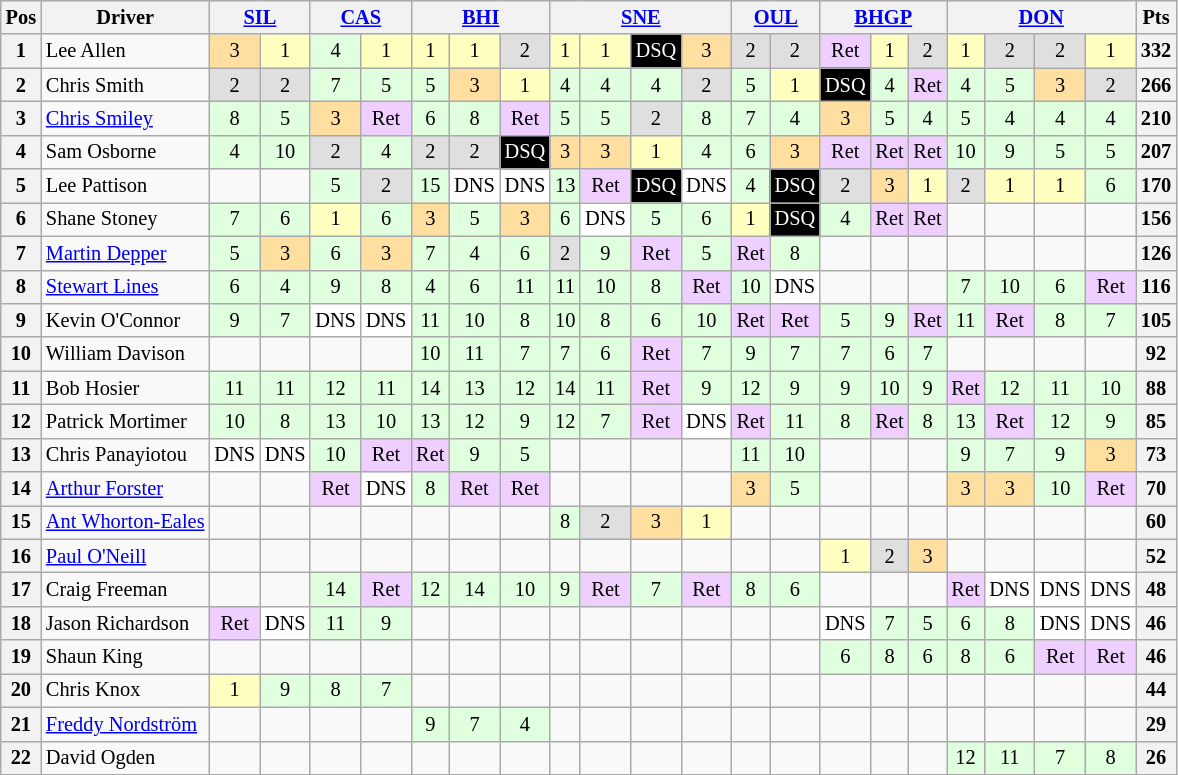<table class="wikitable" style="font-size: 85%; text-align: center;">
<tr valign="top">
<th valign="middle">Pos</th>
<th valign="middle">Driver</th>
<th colspan="2"><a href='#'>SIL</a></th>
<th colspan="2"><a href='#'>CAS</a></th>
<th colspan="3"><a href='#'>BHI</a></th>
<th colspan="4"><a href='#'>SNE</a></th>
<th colspan="2"><a href='#'>OUL</a></th>
<th colspan="3"><a href='#'>BHGP</a></th>
<th colspan="4"><a href='#'>DON</a></th>
<th valign=middle>Pts</th>
</tr>
<tr>
<th>1</th>
<td align=left>Lee Allen</td>
<td style="background:#ffdf9f;">3</td>
<td style="background:#ffffbf;">1</td>
<td style="background:#dfffdf;">4</td>
<td style="background:#ffffbf;">1</td>
<td style="background:#ffffbf;">1</td>
<td style="background:#ffffbf;">1</td>
<td style="background:#dfdfdf;">2</td>
<td style="background:#ffffbf;">1</td>
<td style="background:#ffffbf;">1</td>
<td style="background-color:#000000; color:white">DSQ</td>
<td style="background:#ffdf9f;">3</td>
<td style="background:#dfdfdf;">2</td>
<td style="background:#dfdfdf;">2</td>
<td style="background:#efcfff;">Ret</td>
<td style="background:#ffffbf;">1</td>
<td style="background:#dfdfdf;">2</td>
<td style="background:#ffffbf;">1</td>
<td style="background:#dfdfdf;">2</td>
<td style="background:#dfdfdf;">2</td>
<td style="background:#ffffbf;">1</td>
<th>332</th>
</tr>
<tr>
<th>2</th>
<td align=left>Chris Smith</td>
<td style="background:#dfdfdf;">2</td>
<td style="background:#dfdfdf;">2</td>
<td style="background:#dfffdf;">7</td>
<td style="background:#dfffdf;">5</td>
<td style="background:#dfffdf;">5</td>
<td style="background:#ffdf9f;">3</td>
<td style="background:#ffffbf;">1</td>
<td style="background:#dfffdf;">4</td>
<td style="background:#dfffdf;">4</td>
<td style="background:#dfffdf;">4</td>
<td style="background:#dfdfdf;">2</td>
<td style="background:#dfffdf;">5</td>
<td style="background:#ffffbf;">1</td>
<td style="background-color:#000000; color:white">DSQ</td>
<td style="background:#dfffdf;">4</td>
<td style="background:#efcfff;">Ret</td>
<td style="background:#dfffdf;">4</td>
<td style="background:#dfffdf;">5</td>
<td style="background:#ffdf9f;">3</td>
<td style="background:#dfdfdf;">2</td>
<th>266</th>
</tr>
<tr>
<th>3</th>
<td align=left><a href='#'>Chris Smiley</a></td>
<td style="background:#dfffdf;">8</td>
<td style="background:#dfffdf;">5</td>
<td style="background:#ffdf9f;">3</td>
<td style="background:#efcfff;">Ret</td>
<td style="background:#dfffdf;">6</td>
<td style="background:#dfffdf;">8</td>
<td style="background:#efcfff;">Ret</td>
<td style="background:#dfffdf;">5</td>
<td style="background:#dfffdf;">5</td>
<td style="background:#dfdfdf;">2</td>
<td style="background:#dfffdf;">8</td>
<td style="background:#dfffdf;">7</td>
<td style="background:#dfffdf;">4</td>
<td style="background:#ffdf9f;">3</td>
<td style="background:#dfffdf;">5</td>
<td style="background:#dfffdf;">4</td>
<td style="background:#dfffdf;">5</td>
<td style="background:#dfffdf;">4</td>
<td style="background:#dfffdf;">4</td>
<td style="background:#dfffdf;">4</td>
<th>210</th>
</tr>
<tr>
<th>4</th>
<td align=left>Sam Osborne</td>
<td style="background:#dfffdf;">4</td>
<td style="background:#dfffdf;">10</td>
<td style="background:#dfdfdf;">2</td>
<td style="background:#dfffdf;">4</td>
<td style="background:#dfdfdf;">2</td>
<td style="background:#dfdfdf;">2</td>
<td style="background-color:#000000; color:white">DSQ</td>
<td style="background:#ffdf9f;">3</td>
<td style="background:#ffdf9f;">3</td>
<td style="background:#ffffbf;">1</td>
<td style="background:#dfffdf;">4</td>
<td style="background:#dfffdf;">6</td>
<td style="background:#ffdf9f;">3</td>
<td style="background:#efcfff;">Ret</td>
<td style="background:#efcfff;">Ret</td>
<td style="background:#efcfff;">Ret</td>
<td style="background:#dfffdf;">10</td>
<td style="background:#dfffdf;">9</td>
<td style="background:#dfffdf;">5</td>
<td style="background:#dfffdf;">5</td>
<th>207</th>
</tr>
<tr>
<th>5</th>
<td align=left>Lee Pattison</td>
<td></td>
<td></td>
<td style="background:#dfffdf;">5</td>
<td style="background:#dfdfdf;">2</td>
<td style="background:#dfffdf;">15</td>
<td style="background:#ffffff;">DNS</td>
<td style="background:#ffffff;">DNS</td>
<td style="background:#dfffdf;">13</td>
<td style="background:#efcfff;">Ret</td>
<td style="background-color:#000000; color:white">DSQ</td>
<td style="background:#ffffff;">DNS</td>
<td style="background:#dfffdf;">4</td>
<td style="background-color:#000000; color:white">DSQ</td>
<td style="background:#dfdfdf;">2</td>
<td style="background:#ffdf9f;">3</td>
<td style="background:#ffffbf;">1</td>
<td style="background:#dfdfdf;">2</td>
<td style="background:#ffffbf;">1</td>
<td style="background:#ffffbf;">1</td>
<td style="background:#dfffdf;">6</td>
<th>170</th>
</tr>
<tr>
<th>6</th>
<td align=left>Shane Stoney</td>
<td style="background:#dfffdf;">7</td>
<td style="background:#dfffdf;">6</td>
<td style="background:#ffffbf;">1</td>
<td style="background:#dfffdf;">6</td>
<td style="background:#ffdf9f;">3</td>
<td style="background:#dfffdf;">5</td>
<td style="background:#ffdf9f;">3</td>
<td style="background:#dfffdf;">6</td>
<td style="background:#ffffff;">DNS</td>
<td style="background:#dfffdf;">5</td>
<td style="background:#dfffdf;">6</td>
<td style="background:#ffffbf;">1</td>
<td style="background-color:#000000; color:white">DSQ</td>
<td style="background:#dfffdf;">4</td>
<td style="background:#efcfff;">Ret</td>
<td style="background:#efcfff;">Ret</td>
<td></td>
<td></td>
<td></td>
<td></td>
<th>156</th>
</tr>
<tr>
<th>7</th>
<td align=left><a href='#'>Martin Depper</a></td>
<td style="background:#dfffdf;">5</td>
<td style="background:#ffdf9f;">3</td>
<td style="background:#dfffdf;">6</td>
<td style="background:#ffdf9f;">3</td>
<td style="background:#dfffdf;">7</td>
<td style="background:#dfffdf;">4</td>
<td style="background:#dfffdf;">6</td>
<td style="background:#dfdfdf;">2</td>
<td style="background:#dfffdf;">9</td>
<td style="background:#efcfff;">Ret</td>
<td style="background:#dfffdf;">5</td>
<td style="background:#efcfff;">Ret</td>
<td style="background:#dfffdf;">8</td>
<td></td>
<td></td>
<td></td>
<td></td>
<td></td>
<td></td>
<td></td>
<th>126</th>
</tr>
<tr>
<th>8</th>
<td align=left><a href='#'>Stewart Lines</a></td>
<td style="background:#dfffdf;">6</td>
<td style="background:#dfffdf;">4</td>
<td style="background:#dfffdf;">9</td>
<td style="background:#dfffdf;">8</td>
<td style="background:#dfffdf;">4</td>
<td style="background:#dfffdf;">6</td>
<td style="background:#dfffdf;">11</td>
<td style="background:#dfffdf;">11</td>
<td style="background:#dfffdf;">10</td>
<td style="background:#dfffdf;">8</td>
<td style="background:#efcfff;">Ret</td>
<td style="background:#dfffdf;">10</td>
<td style="background:#ffffff;">DNS</td>
<td></td>
<td></td>
<td></td>
<td style="background:#dfffdf;">7</td>
<td style="background:#dfffdf;">10</td>
<td style="background:#dfffdf;">6</td>
<td style="background:#efcfff;">Ret</td>
<th>116</th>
</tr>
<tr>
<th>9</th>
<td align=left>Kevin O'Connor</td>
<td style="background:#dfffdf;">9</td>
<td style="background:#dfffdf;">7</td>
<td style="background:#ffffff;">DNS</td>
<td style="background:#ffffff;">DNS</td>
<td style="background:#dfffdf;">11</td>
<td style="background:#dfffdf;">10</td>
<td style="background:#dfffdf;">8</td>
<td style="background:#dfffdf;">10</td>
<td style="background:#dfffdf;">8</td>
<td style="background:#dfffdf;">6</td>
<td style="background:#dfffdf;">10</td>
<td style="background:#efcfff;">Ret</td>
<td style="background:#efcfff;">Ret</td>
<td style="background:#dfffdf;">5</td>
<td style="background:#dfffdf;">9</td>
<td style="background:#efcfff;">Ret</td>
<td style="background:#dfffdf;">11</td>
<td style="background:#efcfff;">Ret</td>
<td style="background:#dfffdf;">8</td>
<td style="background:#dfffdf;">7</td>
<th>105</th>
</tr>
<tr>
<th>10</th>
<td align=left>William Davison</td>
<td></td>
<td></td>
<td></td>
<td></td>
<td style="background:#dfffdf;">10</td>
<td style="background:#dfffdf;">11</td>
<td style="background:#dfffdf;">7</td>
<td style="background:#dfffdf;">7</td>
<td style="background:#dfffdf;">6</td>
<td style="background:#efcfff;">Ret</td>
<td style="background:#dfffdf;">7</td>
<td style="background:#dfffdf;">9</td>
<td style="background:#dfffdf;">7</td>
<td style="background:#dfffdf;">7</td>
<td style="background:#dfffdf;">6</td>
<td style="background:#dfffdf;">7</td>
<td></td>
<td></td>
<td></td>
<td></td>
<th>92</th>
</tr>
<tr>
<th>11</th>
<td align=left>Bob Hosier</td>
<td style="background:#dfffdf;">11</td>
<td style="background:#dfffdf;">11</td>
<td style="background:#dfffdf;">12</td>
<td style="background:#dfffdf;">11</td>
<td style="background:#dfffdf;">14</td>
<td style="background:#dfffdf;">13</td>
<td style="background:#dfffdf;">12</td>
<td style="background:#dfffdf;">14</td>
<td style="background:#dfffdf;">11</td>
<td style="background:#efcfff;">Ret</td>
<td style="background:#dfffdf;">9</td>
<td style="background:#dfffdf;">12</td>
<td style="background:#dfffdf;">9</td>
<td style="background:#dfffdf;">9</td>
<td style="background:#dfffdf;">10</td>
<td style="background:#dfffdf;">9</td>
<td style="background:#efcfff;">Ret</td>
<td style="background:#dfffdf;">12</td>
<td style="background:#dfffdf;">11</td>
<td style="background:#dfffdf;">10</td>
<th>88</th>
</tr>
<tr>
<th>12</th>
<td align=left>Patrick Mortimer</td>
<td style="background:#dfffdf;">10</td>
<td style="background:#dfffdf;">8</td>
<td style="background:#dfffdf;">13</td>
<td style="background:#dfffdf;">10</td>
<td style="background:#dfffdf;">13</td>
<td style="background:#dfffdf;">12</td>
<td style="background:#dfffdf;">9</td>
<td style="background:#dfffdf;">12</td>
<td style="background:#dfffdf;">7</td>
<td style="background:#efcfff;">Ret</td>
<td style="background:#ffffff;">DNS</td>
<td style="background:#efcfff;">Ret</td>
<td style="background:#dfffdf;">11</td>
<td style="background:#dfffdf;">8</td>
<td style="background:#efcfff;">Ret</td>
<td style="background:#dfffdf;">8</td>
<td style="background:#dfffdf;">13</td>
<td style="background:#efcfff;">Ret</td>
<td style="background:#dfffdf;">12</td>
<td style="background:#dfffdf;">9</td>
<th>85</th>
</tr>
<tr>
<th>13</th>
<td align=left>Chris Panayiotou</td>
<td style="background:#ffffff;">DNS</td>
<td style="background:#ffffff;">DNS</td>
<td style="background:#dfffdf;">10</td>
<td style="background:#efcfff;">Ret</td>
<td style="background:#efcfff;">Ret</td>
<td style="background:#dfffdf;">9</td>
<td style="background:#dfffdf;">5</td>
<td></td>
<td></td>
<td></td>
<td></td>
<td style="background:#dfffdf;">11</td>
<td style="background:#dfffdf;">10</td>
<td></td>
<td></td>
<td></td>
<td style="background:#dfffdf;">9</td>
<td style="background:#dfffdf;">7</td>
<td style="background:#dfffdf;">9</td>
<td style="background:#ffdf9f;">3</td>
<th>73</th>
</tr>
<tr>
<th>14</th>
<td align=left><a href='#'>Arthur Forster</a></td>
<td></td>
<td></td>
<td style="background:#efcfff;">Ret</td>
<td style="background:#ffffff;">DNS</td>
<td style="background:#dfffdf;">8</td>
<td style="background:#efcfff;">Ret</td>
<td style="background:#efcfff;">Ret</td>
<td></td>
<td></td>
<td></td>
<td></td>
<td style="background:#ffdf9f;">3</td>
<td style="background:#dfffdf;">5</td>
<td></td>
<td></td>
<td></td>
<td style="background:#ffdf9f;">3</td>
<td style="background:#ffdf9f;">3</td>
<td style="background:#dfffdf;">10</td>
<td style="background:#efcfff;">Ret</td>
<th>70</th>
</tr>
<tr>
<th>15</th>
<td align=left><a href='#'>Ant Whorton-Eales</a></td>
<td></td>
<td></td>
<td></td>
<td></td>
<td></td>
<td></td>
<td></td>
<td style="background:#dfffdf;">8</td>
<td style="background:#dfdfdf;">2</td>
<td style="background:#ffdf9f;">3</td>
<td style="background:#ffffbf;">1</td>
<td></td>
<td></td>
<td></td>
<td></td>
<td></td>
<td></td>
<td></td>
<td></td>
<td></td>
<th>60</th>
</tr>
<tr>
<th>16</th>
<td align=left><a href='#'>Paul O'Neill</a></td>
<td></td>
<td></td>
<td></td>
<td></td>
<td></td>
<td></td>
<td></td>
<td></td>
<td></td>
<td></td>
<td></td>
<td></td>
<td></td>
<td style="background:#ffffbf;">1</td>
<td style="background:#dfdfdf;">2</td>
<td style="background:#ffdf9f;">3</td>
<td></td>
<td></td>
<td></td>
<td></td>
<th>52</th>
</tr>
<tr>
<th>17</th>
<td align=left>Craig Freeman</td>
<td></td>
<td></td>
<td style="background:#dfffdf;">14</td>
<td style="background:#efcfff;">Ret</td>
<td style="background:#dfffdf;">12</td>
<td style="background:#dfffdf;">14</td>
<td style="background:#dfffdf;">10</td>
<td style="background:#dfffdf;">9</td>
<td style="background:#efcfff;">Ret</td>
<td style="background:#dfffdf;">7</td>
<td style="background:#efcfff;">Ret</td>
<td style="background:#dfffdf;">8</td>
<td style="background:#dfffdf;">6</td>
<td></td>
<td></td>
<td></td>
<td style="background:#efcfff;">Ret</td>
<td style="background:#ffffff;">DNS</td>
<td style="background:#ffffff;">DNS</td>
<td style="background:#ffffff;">DNS</td>
<th>48</th>
</tr>
<tr>
<th>18</th>
<td align=left>Jason Richardson</td>
<td style="background:#efcfff;">Ret</td>
<td style="background:#ffffff;">DNS</td>
<td style="background:#dfffdf;">11</td>
<td style="background:#dfffdf;">9</td>
<td></td>
<td></td>
<td></td>
<td></td>
<td></td>
<td></td>
<td></td>
<td></td>
<td></td>
<td style="background:#ffffff;">DNS</td>
<td style="background:#dfffdf;">7</td>
<td style="background:#dfffdf;">5</td>
<td style="background:#dfffdf;">6</td>
<td style="background:#dfffdf;">8</td>
<td style="background:#ffffff;">DNS</td>
<td style="background:#ffffff;">DNS</td>
<th>46</th>
</tr>
<tr>
<th>19</th>
<td align=left>Shaun King</td>
<td></td>
<td></td>
<td></td>
<td></td>
<td></td>
<td></td>
<td></td>
<td></td>
<td></td>
<td></td>
<td></td>
<td></td>
<td></td>
<td style="background:#dfffdf;">6</td>
<td style="background:#dfffdf;">8</td>
<td style="background:#dfffdf;">6</td>
<td style="background:#dfffdf;">8</td>
<td style="background:#dfffdf;">6</td>
<td style="background:#efcfff;">Ret</td>
<td style="background:#efcfff;">Ret</td>
<th>46</th>
</tr>
<tr>
<th>20</th>
<td align=left>Chris Knox</td>
<td style="background:#ffffbf;">1</td>
<td style="background:#dfffdf;">9</td>
<td style="background:#dfffdf;">8</td>
<td style="background:#dfffdf;">7</td>
<td></td>
<td></td>
<td></td>
<td></td>
<td></td>
<td></td>
<td></td>
<td></td>
<td></td>
<td></td>
<td></td>
<td></td>
<td></td>
<td></td>
<td></td>
<td></td>
<th>44</th>
</tr>
<tr>
<th>21</th>
<td align=left><a href='#'>Freddy Nordström</a></td>
<td></td>
<td></td>
<td></td>
<td></td>
<td style="background:#dfffdf;">9</td>
<td style="background:#dfffdf;">7</td>
<td style="background:#dfffdf;">4</td>
<td></td>
<td></td>
<td></td>
<td></td>
<td></td>
<td></td>
<td></td>
<td></td>
<td></td>
<td></td>
<td></td>
<td></td>
<td></td>
<th>29</th>
</tr>
<tr>
<th>22</th>
<td align=left>David Ogden</td>
<td></td>
<td></td>
<td></td>
<td></td>
<td></td>
<td></td>
<td></td>
<td></td>
<td></td>
<td></td>
<td></td>
<td></td>
<td></td>
<td></td>
<td></td>
<td></td>
<td style="background:#dfffdf;">12</td>
<td style="background:#dfffdf;">11</td>
<td style="background:#dfffdf;">7</td>
<td style="background:#dfffdf;">8</td>
<th>26</th>
</tr>
<tr>
</tr>
</table>
